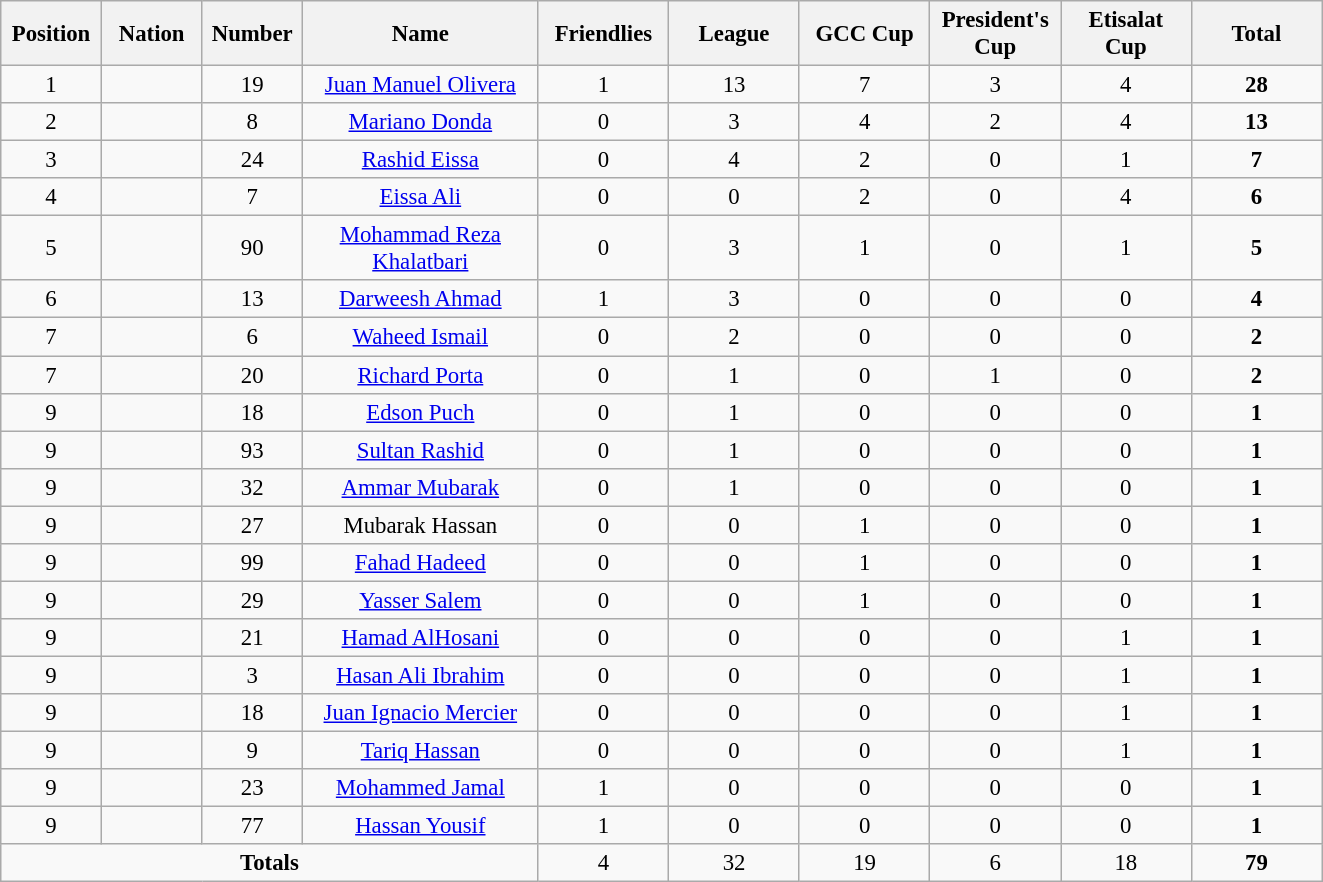<table class="wikitable" style="font-size: 95%; text-align: center;">
<tr>
<th width=60>Position</th>
<th width=60>Nation</th>
<th width=60>Number</th>
<th width=150>Name</th>
<th width=80>Friendlies</th>
<th width=80>League</th>
<th width=80>GCC Cup</th>
<th width=80>President's Cup</th>
<th width=80>Etisalat Cup</th>
<th width=80>Total</th>
</tr>
<tr>
<td>1</td>
<td></td>
<td>19</td>
<td><a href='#'>Juan Manuel Olivera</a></td>
<td>1</td>
<td>13</td>
<td>7</td>
<td>3</td>
<td>4</td>
<td><strong>28</strong></td>
</tr>
<tr>
<td>2</td>
<td></td>
<td>8</td>
<td><a href='#'>Mariano Donda</a></td>
<td>0</td>
<td>3</td>
<td>4</td>
<td>2</td>
<td>4</td>
<td><strong>13</strong></td>
</tr>
<tr>
<td>3</td>
<td></td>
<td>24</td>
<td><a href='#'>Rashid Eissa</a></td>
<td>0</td>
<td>4</td>
<td>2</td>
<td>0</td>
<td>1</td>
<td><strong>7</strong></td>
</tr>
<tr>
<td>4</td>
<td></td>
<td>7</td>
<td><a href='#'>Eissa Ali</a></td>
<td>0</td>
<td>0</td>
<td>2</td>
<td>0</td>
<td>4</td>
<td><strong>6</strong></td>
</tr>
<tr>
<td>5</td>
<td></td>
<td>90</td>
<td><a href='#'>Mohammad Reza Khalatbari</a></td>
<td>0</td>
<td>3</td>
<td>1</td>
<td>0</td>
<td>1</td>
<td><strong>5</strong></td>
</tr>
<tr>
<td>6</td>
<td></td>
<td>13</td>
<td><a href='#'>Darweesh Ahmad</a></td>
<td>1</td>
<td>3</td>
<td>0</td>
<td>0</td>
<td>0</td>
<td><strong>4</strong></td>
</tr>
<tr>
<td>7</td>
<td></td>
<td>6</td>
<td><a href='#'>Waheed Ismail</a></td>
<td>0</td>
<td>2</td>
<td>0</td>
<td>0</td>
<td>0</td>
<td><strong>2</strong></td>
</tr>
<tr>
<td>7</td>
<td></td>
<td>20</td>
<td><a href='#'>Richard Porta</a></td>
<td>0</td>
<td>1</td>
<td>0</td>
<td>1</td>
<td>0</td>
<td><strong>2</strong></td>
</tr>
<tr>
<td>9</td>
<td></td>
<td>18</td>
<td><a href='#'>Edson Puch</a></td>
<td>0</td>
<td>1</td>
<td>0</td>
<td>0</td>
<td>0</td>
<td><strong>1</strong></td>
</tr>
<tr>
<td>9</td>
<td></td>
<td>93</td>
<td><a href='#'>Sultan Rashid</a></td>
<td>0</td>
<td>1</td>
<td>0</td>
<td>0</td>
<td>0</td>
<td><strong>1</strong></td>
</tr>
<tr>
<td>9</td>
<td></td>
<td>32</td>
<td><a href='#'>Ammar Mubarak</a></td>
<td>0</td>
<td>1</td>
<td>0</td>
<td>0</td>
<td>0</td>
<td><strong>1</strong></td>
</tr>
<tr>
<td>9</td>
<td></td>
<td>27</td>
<td>Mubarak Hassan</td>
<td>0</td>
<td>0</td>
<td>1</td>
<td>0</td>
<td>0</td>
<td><strong>1</strong></td>
</tr>
<tr>
<td>9</td>
<td></td>
<td>99</td>
<td><a href='#'>Fahad Hadeed</a></td>
<td>0</td>
<td>0</td>
<td>1</td>
<td>0</td>
<td>0</td>
<td><strong>1</strong></td>
</tr>
<tr>
<td>9</td>
<td></td>
<td>29</td>
<td><a href='#'>Yasser Salem</a></td>
<td>0</td>
<td>0</td>
<td>1</td>
<td>0</td>
<td>0</td>
<td><strong>1</strong></td>
</tr>
<tr>
<td>9</td>
<td></td>
<td>21</td>
<td><a href='#'>Hamad AlHosani</a></td>
<td>0</td>
<td>0</td>
<td>0</td>
<td>0</td>
<td>1</td>
<td><strong>1</strong></td>
</tr>
<tr>
<td>9</td>
<td></td>
<td>3</td>
<td><a href='#'>Hasan Ali Ibrahim</a></td>
<td>0</td>
<td>0</td>
<td>0</td>
<td>0</td>
<td>1</td>
<td><strong>1</strong></td>
</tr>
<tr>
<td>9</td>
<td></td>
<td>18</td>
<td><a href='#'>Juan Ignacio Mercier</a></td>
<td>0</td>
<td>0</td>
<td>0</td>
<td>0</td>
<td>1</td>
<td><strong>1</strong></td>
</tr>
<tr>
<td>9</td>
<td></td>
<td>9</td>
<td><a href='#'>Tariq Hassan</a></td>
<td>0</td>
<td>0</td>
<td>0</td>
<td>0</td>
<td>1</td>
<td><strong>1</strong></td>
</tr>
<tr>
<td>9</td>
<td></td>
<td>23</td>
<td><a href='#'>Mohammed Jamal</a></td>
<td>1</td>
<td>0</td>
<td>0</td>
<td>0</td>
<td>0</td>
<td><strong>1</strong></td>
</tr>
<tr>
<td>9</td>
<td></td>
<td>77</td>
<td><a href='#'>Hassan Yousif</a></td>
<td>1</td>
<td>0</td>
<td>0</td>
<td>0</td>
<td>0</td>
<td><strong>1</strong></td>
</tr>
<tr>
<td colspan="4"><strong>Totals</strong></td>
<td>4</td>
<td>32</td>
<td>19</td>
<td>6</td>
<td>18</td>
<td><strong>79</strong></td>
</tr>
</table>
